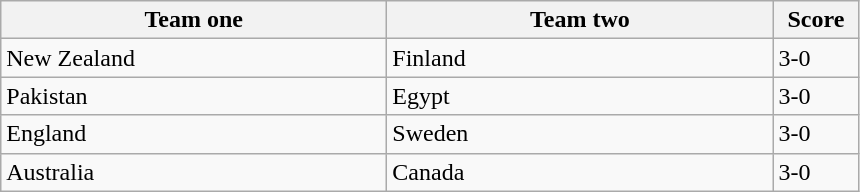<table class="wikitable">
<tr>
<th width=250>Team one</th>
<th width=250>Team two</th>
<th width=50>Score</th>
</tr>
<tr>
<td> New Zealand</td>
<td> Finland</td>
<td>3-0</td>
</tr>
<tr>
<td> Pakistan</td>
<td> Egypt</td>
<td>3-0</td>
</tr>
<tr>
<td> England</td>
<td> Sweden</td>
<td>3-0</td>
</tr>
<tr>
<td> Australia</td>
<td> Canada</td>
<td>3-0</td>
</tr>
</table>
